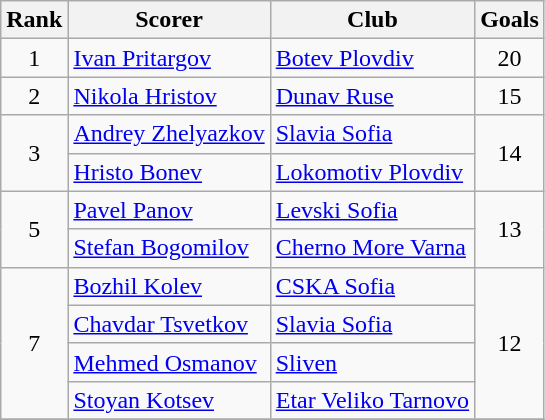<table class="wikitable" style="text-align:center">
<tr>
<th>Rank</th>
<th>Scorer</th>
<th>Club</th>
<th>Goals</th>
</tr>
<tr>
<td rowspan="1">1</td>
<td align="left"> <a href='#'>Ivan Pritargov</a></td>
<td align="left"><a href='#'>Botev Plovdiv</a></td>
<td rowspan="1">20</td>
</tr>
<tr>
<td rowspan="1">2</td>
<td align="left"> <a href='#'>Nikola Hristov</a></td>
<td align="left"><a href='#'>Dunav Ruse</a></td>
<td rowspan="1">15</td>
</tr>
<tr>
<td rowspan="2">3</td>
<td align="left"> <a href='#'>Andrey Zhelyazkov</a></td>
<td align="left"><a href='#'>Slavia Sofia</a></td>
<td rowspan="2">14</td>
</tr>
<tr>
<td align="left"> <a href='#'>Hristo Bonev</a></td>
<td align="left"><a href='#'>Lokomotiv Plovdiv</a></td>
</tr>
<tr>
<td rowspan="2">5</td>
<td align="left"> <a href='#'>Pavel Panov</a></td>
<td align="left"><a href='#'>Levski Sofia</a></td>
<td rowspan="2">13</td>
</tr>
<tr>
<td align="left"> <a href='#'>Stefan Bogomilov</a></td>
<td align="left"><a href='#'>Cherno More Varna</a></td>
</tr>
<tr>
<td rowspan="4">7</td>
<td align="left"> <a href='#'>Bozhil Kolev</a></td>
<td align="left"><a href='#'>CSKA Sofia</a></td>
<td rowspan="4">12</td>
</tr>
<tr>
<td align="left"> <a href='#'>Chavdar Tsvetkov</a></td>
<td align="left"><a href='#'>Slavia Sofia</a></td>
</tr>
<tr>
<td align="left"> <a href='#'>Mehmed Osmanov</a></td>
<td align="left"><a href='#'>Sliven</a></td>
</tr>
<tr>
<td align="left"> <a href='#'>Stoyan Kotsev</a></td>
<td align="left"><a href='#'>Etar Veliko Tarnovo</a></td>
</tr>
<tr>
</tr>
</table>
